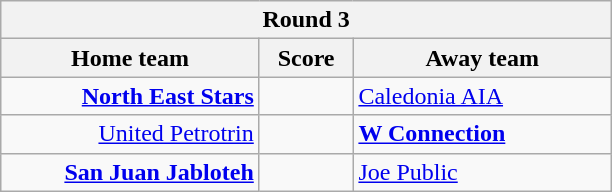<table class="wikitable" style="float:left; margin-right:1em;">
<tr>
<th colspan=3>Round 3</th>
</tr>
<tr>
<th width="165">Home team</th>
<th width="55">Score</th>
<th width="165">Away team</th>
</tr>
<tr>
<td align="right"><strong><a href='#'>North East Stars</a></strong></td>
<td align="center"></td>
<td><a href='#'>Caledonia AIA</a></td>
</tr>
<tr>
<td align="right"><a href='#'>United Petrotrin</a></td>
<td align="center"></td>
<td><strong><a href='#'>W Connection</a></strong></td>
</tr>
<tr>
<td align="right"><strong><a href='#'>San Juan Jabloteh</a></strong></td>
<td align="center"></td>
<td><a href='#'>Joe Public</a></td>
</tr>
</table>
